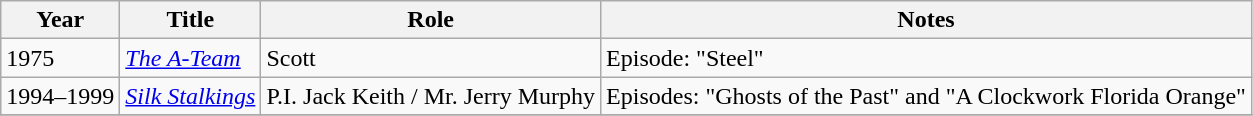<table class="wikitable sortable">
<tr>
<th>Year</th>
<th>Title</th>
<th>Role</th>
<th>Notes</th>
</tr>
<tr>
<td>1975</td>
<td><em><a href='#'>The A-Team</a></em></td>
<td>Scott</td>
<td>Episode: "Steel"</td>
</tr>
<tr>
<td>1994–1999</td>
<td><em><a href='#'>Silk Stalkings</a></em></td>
<td>P.I. Jack Keith / Mr. Jerry Murphy</td>
<td>Episodes: "Ghosts of the Past" and "A Clockwork Florida Orange"</td>
</tr>
<tr>
</tr>
</table>
